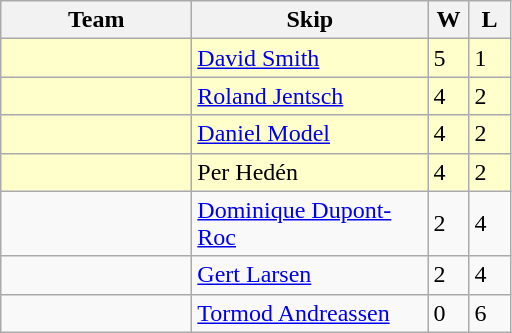<table class="wikitable">
<tr>
<th width="120">Team</th>
<th width="150">Skip</th>
<th width="20">W</th>
<th width="20">L</th>
</tr>
<tr bgcolor="#ffffcc">
<td></td>
<td><a href='#'>David Smith</a></td>
<td>5</td>
<td>1</td>
</tr>
<tr bgcolor="#ffffcc">
<td></td>
<td><a href='#'>Roland Jentsch</a></td>
<td>4</td>
<td>2</td>
</tr>
<tr bgcolor="#ffffcc">
<td></td>
<td><a href='#'>Daniel Model</a></td>
<td>4</td>
<td>2</td>
</tr>
<tr bgcolor="#ffffcc">
<td></td>
<td>Per Hedén</td>
<td>4</td>
<td>2</td>
</tr>
<tr>
<td></td>
<td><a href='#'>Dominique Dupont-Roc</a></td>
<td>2</td>
<td>4</td>
</tr>
<tr>
<td></td>
<td><a href='#'>Gert Larsen</a></td>
<td>2</td>
<td>4</td>
</tr>
<tr>
<td></td>
<td><a href='#'>Tormod Andreassen</a></td>
<td>0</td>
<td>6</td>
</tr>
</table>
